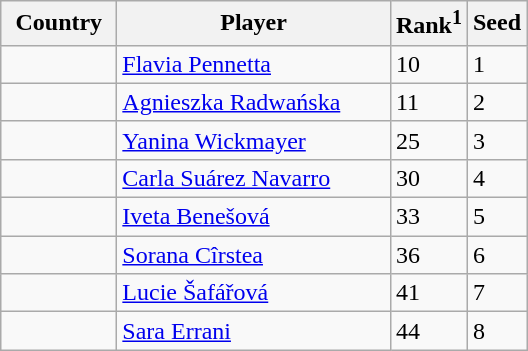<table class="sortable wikitable">
<tr>
<th width="70">Country</th>
<th width="175">Player</th>
<th>Rank<sup>1</sup></th>
<th>Seed</th>
</tr>
<tr>
<td></td>
<td><a href='#'>Flavia Pennetta</a></td>
<td>10</td>
<td>1</td>
</tr>
<tr>
<td></td>
<td><a href='#'>Agnieszka Radwańska</a></td>
<td>11</td>
<td>2</td>
</tr>
<tr>
<td></td>
<td><a href='#'>Yanina Wickmayer</a></td>
<td>25</td>
<td>3</td>
</tr>
<tr>
<td></td>
<td><a href='#'>Carla Suárez Navarro</a></td>
<td>30</td>
<td>4</td>
</tr>
<tr>
<td></td>
<td><a href='#'>Iveta Benešová</a></td>
<td>33</td>
<td>5</td>
</tr>
<tr>
<td></td>
<td><a href='#'>Sorana Cîrstea</a></td>
<td>36</td>
<td>6</td>
</tr>
<tr>
<td></td>
<td><a href='#'>Lucie Šafářová</a></td>
<td>41</td>
<td>7</td>
</tr>
<tr>
<td></td>
<td><a href='#'>Sara Errani</a></td>
<td>44</td>
<td>8</td>
</tr>
</table>
